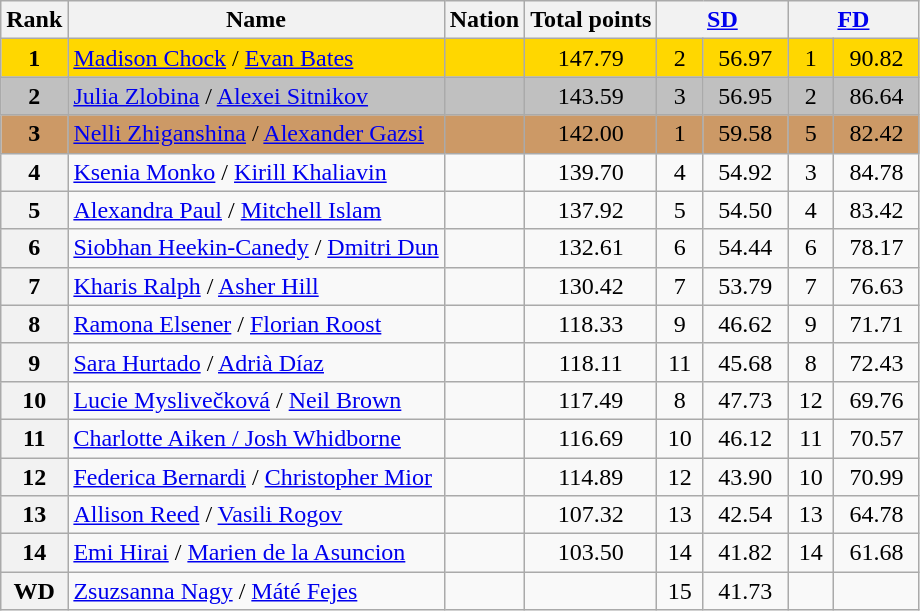<table class="wikitable sortable">
<tr>
<th>Rank</th>
<th>Name</th>
<th>Nation</th>
<th>Total points</th>
<th colspan="2" width="80px"><a href='#'>SD</a></th>
<th colspan="2" width="80px"><a href='#'>FD</a></th>
</tr>
<tr bgcolor="gold">
<td align="center"><strong>1</strong></td>
<td><a href='#'>Madison Chock</a> / <a href='#'>Evan Bates</a></td>
<td></td>
<td align="center">147.79</td>
<td align="center">2</td>
<td align="center">56.97</td>
<td align="center">1</td>
<td align="center">90.82</td>
</tr>
<tr bgcolor="silver">
<td align="center"><strong>2</strong></td>
<td><a href='#'>Julia Zlobina</a> / <a href='#'>Alexei Sitnikov</a></td>
<td></td>
<td align="center">143.59</td>
<td align="center">3</td>
<td align="center">56.95</td>
<td align="center">2</td>
<td align="center">86.64</td>
</tr>
<tr bgcolor="cc9966">
<td align="center"><strong>3</strong></td>
<td><a href='#'>Nelli Zhiganshina</a> / <a href='#'>Alexander Gazsi</a></td>
<td></td>
<td align="center">142.00</td>
<td align="center">1</td>
<td align="center">59.58</td>
<td align="center">5</td>
<td align="center">82.42</td>
</tr>
<tr>
<th>4</th>
<td><a href='#'>Ksenia Monko</a> / <a href='#'>Kirill Khaliavin</a></td>
<td></td>
<td align="center">139.70</td>
<td align="center">4</td>
<td align="center">54.92</td>
<td align="center">3</td>
<td align="center">84.78</td>
</tr>
<tr>
<th>5</th>
<td><a href='#'>Alexandra Paul</a> / <a href='#'>Mitchell Islam</a></td>
<td></td>
<td align="center">137.92</td>
<td align="center">5</td>
<td align="center">54.50</td>
<td align="center">4</td>
<td align="center">83.42</td>
</tr>
<tr>
<th>6</th>
<td><a href='#'>Siobhan Heekin-Canedy</a> / <a href='#'>Dmitri Dun</a></td>
<td></td>
<td align="center">132.61</td>
<td align="center">6</td>
<td align="center">54.44</td>
<td align="center">6</td>
<td align="center">78.17</td>
</tr>
<tr>
<th>7</th>
<td><a href='#'>Kharis Ralph</a> / <a href='#'>Asher Hill</a></td>
<td></td>
<td align="center">130.42</td>
<td align="center">7</td>
<td align="center">53.79</td>
<td align="center">7</td>
<td align="center">76.63</td>
</tr>
<tr>
<th>8</th>
<td><a href='#'>Ramona Elsener</a> / <a href='#'>Florian Roost</a></td>
<td></td>
<td align="center">118.33</td>
<td align="center">9</td>
<td align="center">46.62</td>
<td align="center">9</td>
<td align="center">71.71</td>
</tr>
<tr>
<th>9</th>
<td><a href='#'>Sara Hurtado</a> / <a href='#'>Adrià Díaz</a></td>
<td></td>
<td align="center">118.11</td>
<td align="center">11</td>
<td align="center">45.68</td>
<td align="center">8</td>
<td align="center">72.43</td>
</tr>
<tr>
<th>10</th>
<td><a href='#'>Lucie Myslivečková</a> / <a href='#'>Neil Brown</a></td>
<td></td>
<td align="center">117.49</td>
<td align="center">8</td>
<td align="center">47.73</td>
<td align="center">12</td>
<td align="center">69.76</td>
</tr>
<tr>
<th>11</th>
<td><a href='#'>Charlotte Aiken / Josh Whidborne</a></td>
<td></td>
<td align="center">116.69</td>
<td align="center">10</td>
<td align="center">46.12</td>
<td align="center">11</td>
<td align="center">70.57</td>
</tr>
<tr>
<th>12</th>
<td><a href='#'>Federica Bernardi</a> / <a href='#'>Christopher Mior</a></td>
<td></td>
<td align="center">114.89</td>
<td align="center">12</td>
<td align="center">43.90</td>
<td align="center">10</td>
<td align="center">70.99</td>
</tr>
<tr>
<th>13</th>
<td><a href='#'>Allison Reed</a> / <a href='#'>Vasili Rogov</a></td>
<td></td>
<td align="center">107.32</td>
<td align="center">13</td>
<td align="center">42.54</td>
<td align="center">13</td>
<td align="center">64.78</td>
</tr>
<tr>
<th>14</th>
<td><a href='#'>Emi Hirai</a> / <a href='#'>Marien de la Asuncion</a></td>
<td></td>
<td align="center">103.50</td>
<td align="center">14</td>
<td align="center">41.82</td>
<td align="center">14</td>
<td align="center">61.68</td>
</tr>
<tr>
<th>WD</th>
<td><a href='#'>Zsuzsanna Nagy</a> / <a href='#'>Máté Fejes</a></td>
<td></td>
<td align="center"></td>
<td align="center">15</td>
<td align="center">41.73</td>
<td align="center"></td>
<td align="center"></td>
</tr>
</table>
